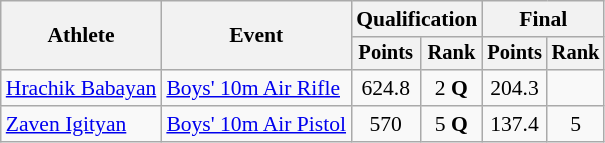<table class="wikitable" style="font-size:90%;">
<tr>
<th rowspan=2>Athlete</th>
<th rowspan=2>Event</th>
<th colspan=2>Qualification</th>
<th colspan=2>Final</th>
</tr>
<tr style="font-size:95%">
<th>Points</th>
<th>Rank</th>
<th>Points</th>
<th>Rank</th>
</tr>
<tr align=center>
<td align=left><a href='#'>Hrachik Babayan</a></td>
<td align=left><a href='#'>Boys' 10m Air Rifle</a></td>
<td>624.8</td>
<td>2 <strong>Q</strong></td>
<td>204.3</td>
<td></td>
</tr>
<tr align=center>
<td align=left><a href='#'>Zaven Igityan</a></td>
<td align=left><a href='#'>Boys' 10m Air Pistol</a></td>
<td>570</td>
<td>5 <strong>Q</strong></td>
<td>137.4</td>
<td>5</td>
</tr>
</table>
